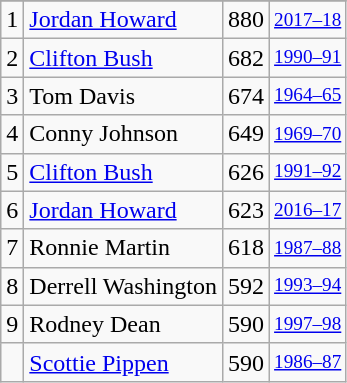<table class="wikitable">
<tr>
</tr>
<tr>
<td>1</td>
<td><a href='#'>Jordan Howard</a></td>
<td>880</td>
<td style="font-size:80%;"><a href='#'>2017–18</a></td>
</tr>
<tr>
<td>2</td>
<td><a href='#'>Clifton Bush</a></td>
<td>682</td>
<td style="font-size:80%;"><a href='#'>1990–91</a></td>
</tr>
<tr>
<td>3</td>
<td>Tom Davis</td>
<td>674</td>
<td style="font-size:80%;"><a href='#'>1964–65</a></td>
</tr>
<tr>
<td>4</td>
<td>Conny Johnson</td>
<td>649</td>
<td style="font-size:80%;"><a href='#'>1969–70</a></td>
</tr>
<tr>
<td>5</td>
<td><a href='#'>Clifton Bush</a></td>
<td>626</td>
<td style="font-size:80%;"><a href='#'>1991–92</a></td>
</tr>
<tr>
<td>6</td>
<td><a href='#'>Jordan Howard</a></td>
<td>623</td>
<td style="font-size:80%;"><a href='#'>2016–17</a></td>
</tr>
<tr>
<td>7</td>
<td>Ronnie Martin</td>
<td>618</td>
<td style="font-size:80%;"><a href='#'>1987–88</a></td>
</tr>
<tr>
<td>8</td>
<td>Derrell Washington</td>
<td>592</td>
<td style="font-size:80%;"><a href='#'>1993–94</a></td>
</tr>
<tr>
<td>9</td>
<td>Rodney Dean</td>
<td>590</td>
<td style="font-size:80%;"><a href='#'>1997–98</a></td>
</tr>
<tr>
<td></td>
<td><a href='#'>Scottie Pippen</a></td>
<td>590</td>
<td style="font-size:80%;"><a href='#'>1986–87</a></td>
</tr>
</table>
